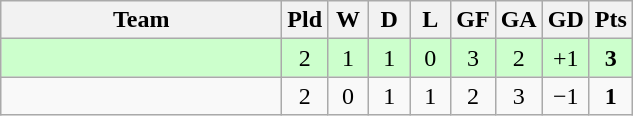<table class="wikitable" style="text-align:center;">
<tr>
<th width=180>Team</th>
<th width=20>Pld</th>
<th width=20>W</th>
<th width=20>D</th>
<th width=20>L</th>
<th width=20>GF</th>
<th width=20>GA</th>
<th width=20>GD</th>
<th width=20>Pts</th>
</tr>
<tr bgcolor="ccffcc">
<td align="left"></td>
<td>2</td>
<td>1</td>
<td>1</td>
<td>0</td>
<td>3</td>
<td>2</td>
<td>+1</td>
<td><strong>3</strong></td>
</tr>
<tr>
<td align="left"></td>
<td>2</td>
<td>0</td>
<td>1</td>
<td>1</td>
<td>2</td>
<td>3</td>
<td>−1</td>
<td><strong>1</strong></td>
</tr>
</table>
